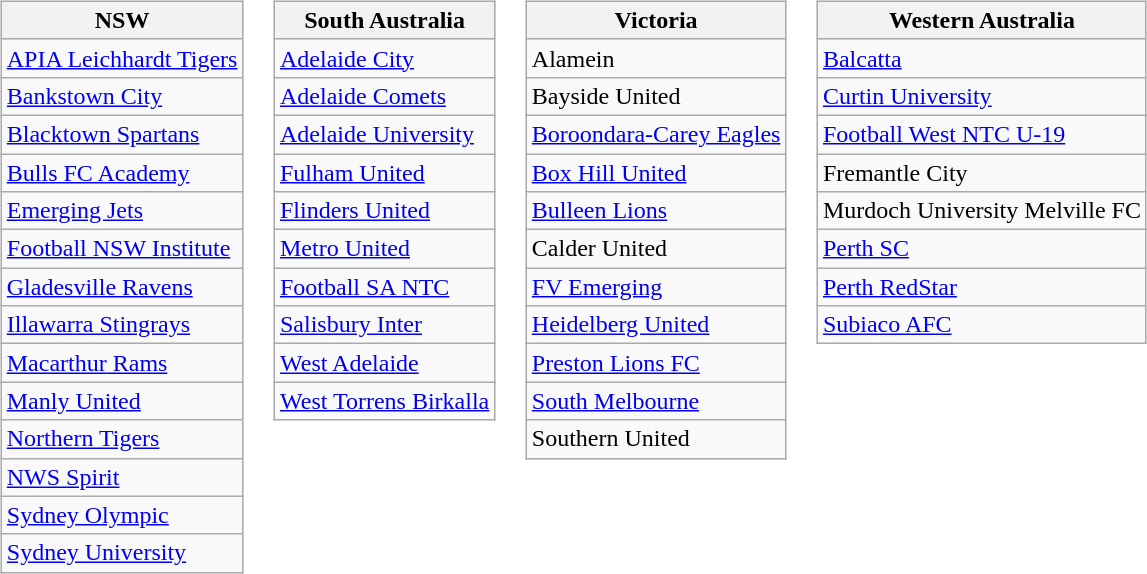<table>
<tr valign=top>
<td><br><table class="wikitable">
<tr>
<th>NSW</th>
</tr>
<tr>
<td><a href='#'>APIA Leichhardt Tigers</a></td>
</tr>
<tr>
<td><a href='#'>Bankstown City</a></td>
</tr>
<tr>
<td><a href='#'>Blacktown Spartans</a></td>
</tr>
<tr>
<td><a href='#'>Bulls FC Academy</a></td>
</tr>
<tr>
<td><a href='#'>Emerging Jets</a></td>
</tr>
<tr>
<td><a href='#'>Football NSW Institute</a></td>
</tr>
<tr>
<td><a href='#'>Gladesville Ravens</a></td>
</tr>
<tr>
<td><a href='#'>Illawarra Stingrays</a></td>
</tr>
<tr>
<td><a href='#'>Macarthur Rams</a></td>
</tr>
<tr>
<td><a href='#'>Manly United</a></td>
</tr>
<tr>
<td><a href='#'>Northern Tigers</a></td>
</tr>
<tr>
<td><a href='#'>NWS Spirit</a></td>
</tr>
<tr>
<td><a href='#'>Sydney Olympic</a></td>
</tr>
<tr>
<td><a href='#'>Sydney University</a></td>
</tr>
</table>
</td>
<td><br><table class="wikitable">
<tr>
<th>South Australia</th>
</tr>
<tr>
<td><a href='#'>Adelaide City</a></td>
</tr>
<tr>
<td><a href='#'>Adelaide Comets</a></td>
</tr>
<tr>
<td><a href='#'>Adelaide University</a></td>
</tr>
<tr>
<td><a href='#'>Fulham United</a></td>
</tr>
<tr>
<td><a href='#'>Flinders United</a></td>
</tr>
<tr>
<td><a href='#'>Metro United</a></td>
</tr>
<tr>
<td><a href='#'>Football SA NTC</a></td>
</tr>
<tr>
<td><a href='#'>Salisbury Inter</a></td>
</tr>
<tr>
<td><a href='#'>West Adelaide</a></td>
</tr>
<tr>
<td><a href='#'>West Torrens Birkalla</a></td>
</tr>
</table>
</td>
<td><br><table class="wikitable">
<tr>
<th>Victoria</th>
</tr>
<tr>
<td>Alamein</td>
</tr>
<tr>
<td>Bayside United</td>
</tr>
<tr>
<td><a href='#'>Boroondara-Carey Eagles</a></td>
</tr>
<tr>
<td><a href='#'>Box Hill United</a></td>
</tr>
<tr>
<td><a href='#'>Bulleen Lions</a></td>
</tr>
<tr>
<td>Calder United</td>
</tr>
<tr>
<td><a href='#'>FV Emerging</a></td>
</tr>
<tr>
<td><a href='#'>Heidelberg United</a></td>
</tr>
<tr>
<td><a href='#'>Preston Lions FC</a></td>
</tr>
<tr>
<td><a href='#'>South Melbourne</a></td>
</tr>
<tr>
<td>Southern United</td>
</tr>
</table>
</td>
<td><br><table class="wikitable">
<tr>
<th>Western Australia</th>
</tr>
<tr>
<td><a href='#'>Balcatta</a></td>
</tr>
<tr>
<td><a href='#'>Curtin University</a></td>
</tr>
<tr>
<td><a href='#'>Football West NTC U-19</a></td>
</tr>
<tr>
<td>Fremantle City</td>
</tr>
<tr>
<td>Murdoch University Melville FC</td>
</tr>
<tr>
<td><a href='#'>Perth SC</a></td>
</tr>
<tr>
<td><a href='#'>Perth RedStar</a></td>
</tr>
<tr>
<td><a href='#'>Subiaco AFC</a></td>
</tr>
</table>
</td>
</tr>
</table>
